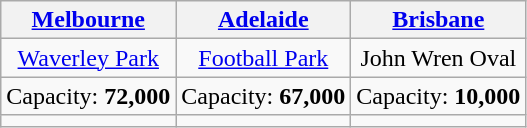<table class="wikitable" style="text-align:center">
<tr>
<th><a href='#'>Melbourne</a></th>
<th><a href='#'>Adelaide</a></th>
<th><a href='#'>Brisbane</a></th>
</tr>
<tr>
<td><a href='#'>Waverley Park</a></td>
<td><a href='#'>Football Park</a></td>
<td>John Wren Oval</td>
</tr>
<tr>
<td>Capacity: <strong>72,000</strong></td>
<td>Capacity: <strong>67,000</strong></td>
<td>Capacity: <strong>10,000</strong></td>
</tr>
<tr>
<td></td>
<td></td>
<td></td>
</tr>
</table>
